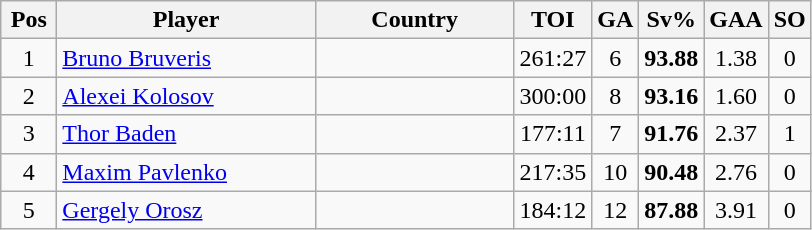<table class="wikitable sortable" style="text-align: center;">
<tr>
<th width=30>Pos</th>
<th width=165>Player</th>
<th width=125>Country</th>
<th width=20>TOI</th>
<th width=20>GA</th>
<th width=20>Sv%</th>
<th width=20>GAA</th>
<th width=20>SO</th>
</tr>
<tr>
<td>1</td>
<td align=left><a href='#'>Bruno Bruveris</a></td>
<td align=left></td>
<td>261:27</td>
<td>6</td>
<td><strong>93.88</strong></td>
<td>1.38</td>
<td>0</td>
</tr>
<tr>
<td>2</td>
<td align=left><a href='#'>Alexei Kolosov</a></td>
<td align=left></td>
<td>300:00</td>
<td>8</td>
<td><strong>93.16</strong></td>
<td>1.60</td>
<td>0</td>
</tr>
<tr>
<td>3</td>
<td align=left><a href='#'>Thor Baden</a></td>
<td align=left></td>
<td>177:11</td>
<td>7</td>
<td><strong>91.76</strong></td>
<td>2.37</td>
<td>1</td>
</tr>
<tr>
<td>4</td>
<td align=left><a href='#'>Maxim Pavlenko</a></td>
<td align=left></td>
<td>217:35</td>
<td>10</td>
<td><strong>90.48</strong></td>
<td>2.76</td>
<td>0</td>
</tr>
<tr>
<td>5</td>
<td align=left><a href='#'>Gergely Orosz</a></td>
<td align=left></td>
<td>184:12</td>
<td>12</td>
<td><strong>87.88</strong></td>
<td>3.91</td>
<td>0</td>
</tr>
</table>
